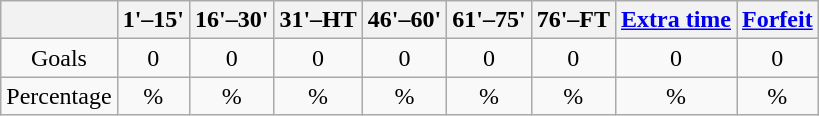<table class="wikitable" style="text-align:center">
<tr>
<th></th>
<th>1'–15'</th>
<th>16'–30'</th>
<th>31'–HT</th>
<th>46'–60'</th>
<th>61'–75'</th>
<th>76'–FT</th>
<th><a href='#'>Extra time</a></th>
<th><a href='#'>Forfeit</a></th>
</tr>
<tr>
<td>Goals</td>
<td>0</td>
<td>0</td>
<td>0</td>
<td>0</td>
<td>0</td>
<td>0</td>
<td>0</td>
<td>0</td>
</tr>
<tr>
<td>Percentage</td>
<td>%</td>
<td>%</td>
<td>%</td>
<td>%</td>
<td>%</td>
<td>%</td>
<td>%</td>
<td>%</td>
</tr>
</table>
